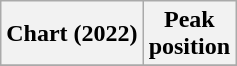<table class="wikitable plainrowheaders" style="text-align:center">
<tr>
<th scope="col">Chart (2022)</th>
<th scope="col">Peak<br>position</th>
</tr>
<tr>
</tr>
</table>
